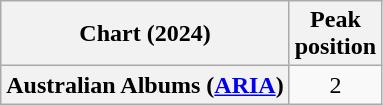<table class="wikitable plainrowheaders" style="text-align:center">
<tr>
<th scope="col">Chart (2024)</th>
<th scope="col">Peak<br>position</th>
</tr>
<tr>
<th scope="row">Australian Albums (<a href='#'>ARIA</a>)</th>
<td>2</td>
</tr>
</table>
